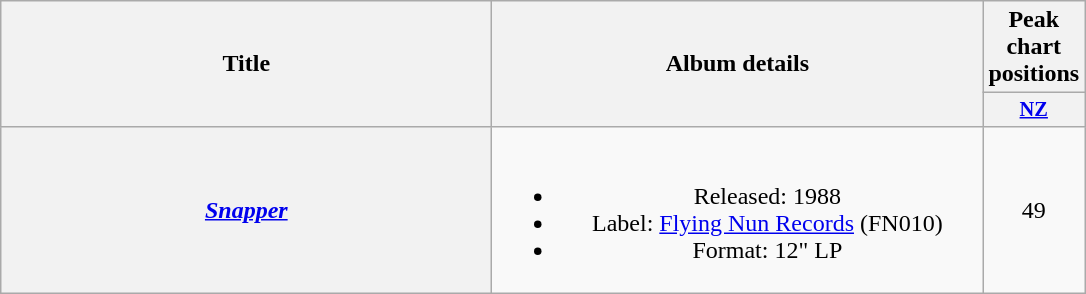<table class="wikitable plainrowheaders" style="text-align:center;" border="1">
<tr>
<th scope="col" rowspan="2" style="width:20em;">Title</th>
<th scope="col" rowspan="2" style="width:20em;">Album details</th>
<th scope="col" colspan="1">Peak chart<br>positions</th>
</tr>
<tr>
<th style="width:3em;font-size:85%"><a href='#'>NZ</a><br></th>
</tr>
<tr>
<th scope="row"><em><a href='#'>Snapper</a></em></th>
<td><br><ul><li>Released: 1988</li><li>Label: <a href='#'>Flying Nun Records</a>	(FN010)</li><li>Format: 12" LP</li></ul></td>
<td>49</td>
</tr>
</table>
